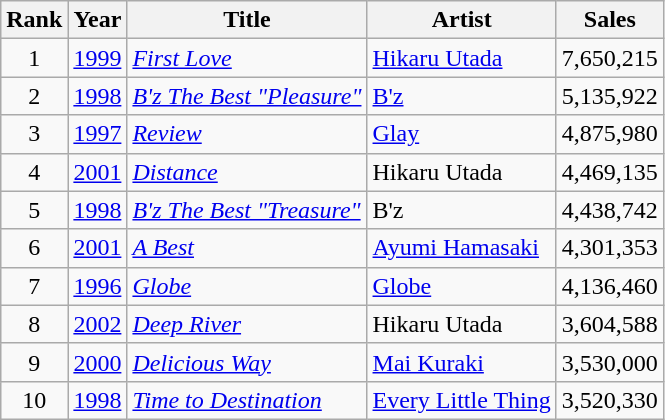<table class="wikitable">
<tr>
<th>Rank</th>
<th>Year</th>
<th>Title</th>
<th>Artist</th>
<th>Sales</th>
</tr>
<tr>
<td align="center">1</td>
<td><a href='#'>1999</a></td>
<td><em><a href='#'>First Love</a></em></td>
<td><a href='#'>Hikaru Utada</a></td>
<td>7,650,215</td>
</tr>
<tr>
<td align="center">2</td>
<td><a href='#'>1998</a></td>
<td><em><a href='#'>B'z The Best "Pleasure"</a></em></td>
<td><a href='#'>B'z</a></td>
<td>5,135,922</td>
</tr>
<tr>
<td align="center">3</td>
<td><a href='#'>1997</a></td>
<td><em><a href='#'>Review</a></em></td>
<td><a href='#'>Glay</a></td>
<td>4,875,980</td>
</tr>
<tr>
<td align="center">4</td>
<td><a href='#'>2001</a></td>
<td><em><a href='#'>Distance</a></em></td>
<td>Hikaru Utada</td>
<td>4,469,135</td>
</tr>
<tr>
<td align="center">5</td>
<td><a href='#'>1998</a></td>
<td><em><a href='#'>B'z The Best "Treasure"</a></em></td>
<td>B'z</td>
<td>4,438,742</td>
</tr>
<tr>
<td align="center">6</td>
<td><a href='#'>2001</a></td>
<td><em><a href='#'>A Best</a></em></td>
<td><a href='#'>Ayumi Hamasaki</a></td>
<td>4,301,353</td>
</tr>
<tr>
<td align="center">7</td>
<td><a href='#'>1996</a></td>
<td><em><a href='#'>Globe</a></em></td>
<td><a href='#'>Globe</a></td>
<td>4,136,460</td>
</tr>
<tr>
<td align="center">8</td>
<td><a href='#'>2002</a></td>
<td><em><a href='#'>Deep River</a></em></td>
<td>Hikaru Utada</td>
<td>3,604,588</td>
</tr>
<tr>
<td align="center">9</td>
<td><a href='#'>2000</a></td>
<td><em><a href='#'>Delicious Way</a></em></td>
<td><a href='#'>Mai Kuraki</a></td>
<td>3,530,000</td>
</tr>
<tr>
<td align="center">10</td>
<td><a href='#'>1998</a></td>
<td><em><a href='#'>Time to Destination</a></em></td>
<td><a href='#'>Every Little Thing</a></td>
<td>3,520,330</td>
</tr>
</table>
